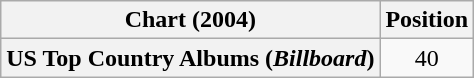<table class="wikitable plainrowheaders" style="text-align:center">
<tr>
<th scope="col">Chart (2004)</th>
<th scope="col">Position</th>
</tr>
<tr>
<th scope="row">US Top Country Albums (<em>Billboard</em>)</th>
<td>40</td>
</tr>
</table>
